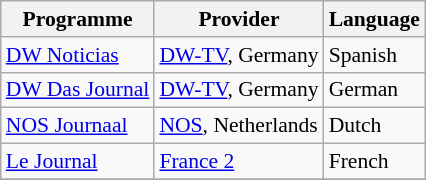<table class="wikitable" style="font-size: 90%;">
<tr>
<th>Programme</th>
<th>Provider</th>
<th>Language</th>
</tr>
<tr>
<td><a href='#'>DW Noticias</a></td>
<td><a href='#'>DW-TV</a>, Germany</td>
<td>Spanish</td>
</tr>
<tr>
<td><a href='#'>DW Das Journal</a></td>
<td><a href='#'>DW-TV</a>, Germany</td>
<td>German</td>
</tr>
<tr>
<td><a href='#'>NOS Journaal</a></td>
<td><a href='#'>NOS</a>, Netherlands</td>
<td>Dutch</td>
</tr>
<tr>
<td><a href='#'>Le Journal</a></td>
<td><a href='#'>France 2</a></td>
<td>French</td>
</tr>
<tr>
</tr>
</table>
